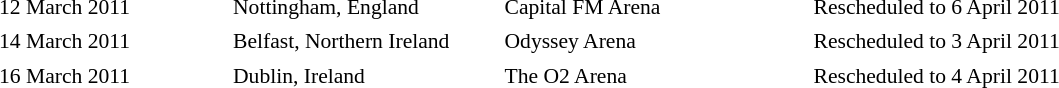<table cellpadding="2" style="border:0 solid darkgrey; font-size:90%;">
<tr>
<th style="width:150px;"></th>
<th style="width:175px;"></th>
<th style="width:200px;"></th>
<th style="width:350px;"></th>
</tr>
<tr border="0">
<td>12 March 2011</td>
<td>Nottingham, England</td>
<td>Capital FM Arena</td>
<td>Rescheduled to 6 April 2011</td>
</tr>
<tr>
<td>14 March 2011</td>
<td>Belfast, Northern Ireland</td>
<td>Odyssey Arena</td>
<td>Rescheduled to 3 April 2011</td>
</tr>
<tr>
<td>16 March 2011</td>
<td>Dublin, Ireland</td>
<td>The O2 Arena</td>
<td>Rescheduled to 4 April 2011</td>
</tr>
</table>
